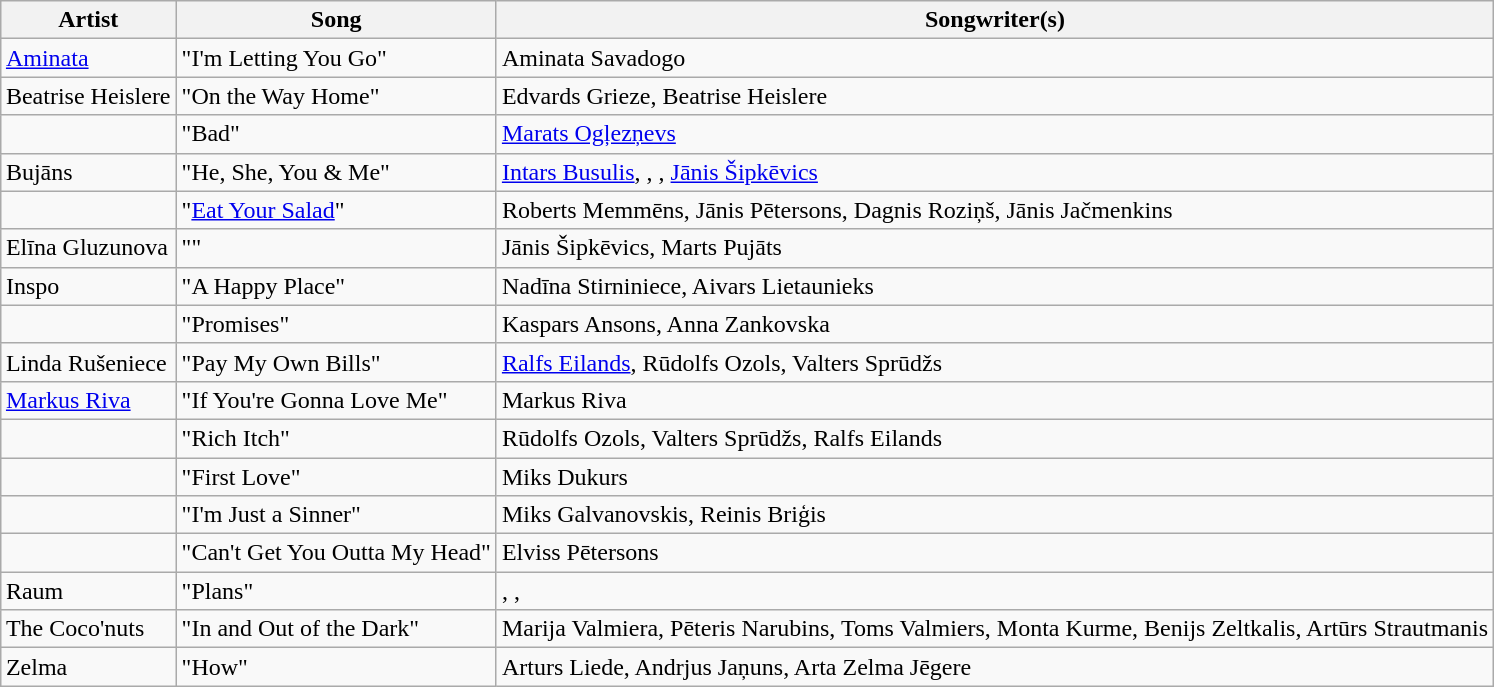<table class="sortable wikitable" style="margin: 1em auto 1em auto">
<tr>
<th>Artist</th>
<th>Song</th>
<th class="unsortable">Songwriter(s)</th>
</tr>
<tr>
<td><a href='#'>Aminata</a></td>
<td>"I'm Letting You Go"</td>
<td>Aminata Savadogo</td>
</tr>
<tr>
<td>Beatrise Heislere</td>
<td>"On the Way Home"</td>
<td>Edvards Grieze, Beatrise Heislere</td>
</tr>
<tr>
<td></td>
<td>"Bad"</td>
<td><a href='#'>Marats Ogļezņevs</a></td>
</tr>
<tr>
<td>Bujāns</td>
<td>"He, She, You & Me"</td>
<td><a href='#'>Intars Busulis</a>, , , <a href='#'>Jānis Šipkēvics</a></td>
</tr>
<tr>
<td></td>
<td>"<a href='#'>Eat Your Salad</a>"</td>
<td>Roberts Memmēns, Jānis Pētersons, Dagnis Roziņš, Jānis Jačmenkins</td>
</tr>
<tr>
<td>Elīna Gluzunova</td>
<td>""</td>
<td>Jānis Šipkēvics, Marts Pujāts</td>
</tr>
<tr>
<td>Inspo</td>
<td>"A Happy Place"</td>
<td>Nadīna Stirniniece, Aivars Lietaunieks</td>
</tr>
<tr>
<td></td>
<td>"Promises"</td>
<td>Kaspars Ansons, Anna Zankovska</td>
</tr>
<tr>
<td>Linda Rušeniece</td>
<td>"Pay My Own Bills"</td>
<td><a href='#'>Ralfs Eilands</a>, Rūdolfs Ozols, Valters Sprūdžs</td>
</tr>
<tr>
<td><a href='#'>Markus Riva</a></td>
<td>"If You're Gonna Love Me"</td>
<td>Markus Riva</td>
</tr>
<tr>
<td></td>
<td>"Rich Itch"</td>
<td>Rūdolfs Ozols, Valters Sprūdžs, Ralfs Eilands</td>
</tr>
<tr>
<td></td>
<td>"First Love"</td>
<td>Miks Dukurs</td>
</tr>
<tr>
<td></td>
<td>"I'm Just a Sinner"</td>
<td>Miks Galvanovskis, Reinis Briģis</td>
</tr>
<tr>
<td></td>
<td>"Can't Get You Outta My Head"</td>
<td>Elviss Pētersons</td>
</tr>
<tr>
<td>Raum</td>
<td>"Plans"</td>
<td>, , </td>
</tr>
<tr>
<td>The Coco'nuts</td>
<td>"In and Out of the Dark"</td>
<td>Marija Valmiera, Pēteris Narubins, Toms Valmiers, Monta Kurme, Benijs Zeltkalis, Artūrs Strautmanis</td>
</tr>
<tr>
<td>Zelma</td>
<td>"How"</td>
<td>Arturs Liede, Andrjus Jaņuns, Arta Zelma Jēgere</td>
</tr>
</table>
